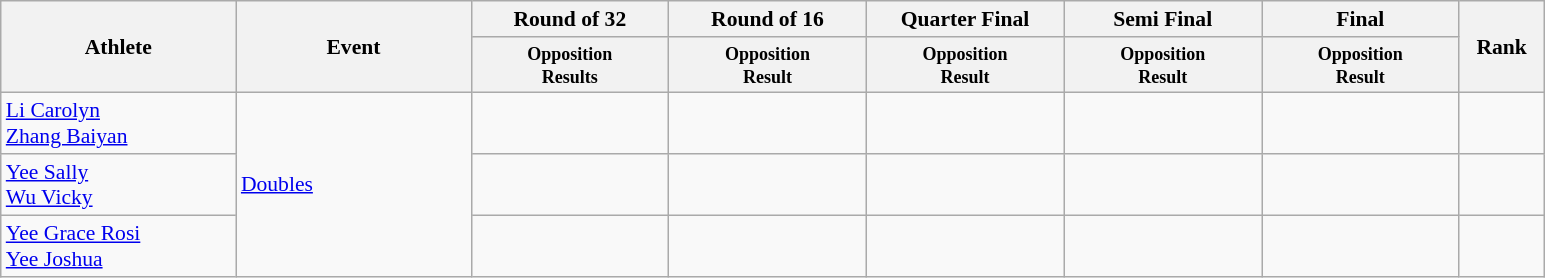<table class=wikitable style="font-size:90%">
<tr>
<th rowspan="2" width=150>Athlete</th>
<th rowspan="2" width=150>Event</th>
<th width=125>Round of 32</th>
<th width=125>Round of 16</th>
<th width=125>Quarter Final</th>
<th width=125>Semi Final</th>
<th width=125>Final</th>
<th rowspan="2" width=50>Rank</th>
</tr>
<tr>
<th style="line-height:1em"><small>Opposition<br>Results</small></th>
<th style="line-height:1em"><small>Opposition<br>Result</small></th>
<th style="line-height:1em"><small>Opposition<br>Result</small></th>
<th style="line-height:1em"><small>Opposition<br>Result</small></th>
<th style="line-height:1em"><small>Opposition<br>Result</small></th>
</tr>
<tr>
<td><a href='#'>Li Carolyn</a> <br> <a href='#'>Zhang Baiyan</a></td>
<td rowspan=3><a href='#'>Doubles</a></td>
<td align=><br></td>
<td align=><br></td>
<td align=><br></td>
<td align=><br></td>
<td align=><br></td>
<td></td>
</tr>
<tr>
<td><a href='#'>Yee Sally</a> <br> <a href='#'>Wu Vicky</a></td>
<td align=><br></td>
<td align=><br></td>
<td align=><br></td>
<td align=><br></td>
<td align=><br></td>
<td></td>
</tr>
<tr>
<td><a href='#'>Yee Grace Rosi</a> <br> <a href='#'>Yee Joshua</a></td>
<td align=><br></td>
<td align=><br></td>
<td align=><br></td>
<td align=><br></td>
<td align=><br></td>
<td></td>
</tr>
</table>
